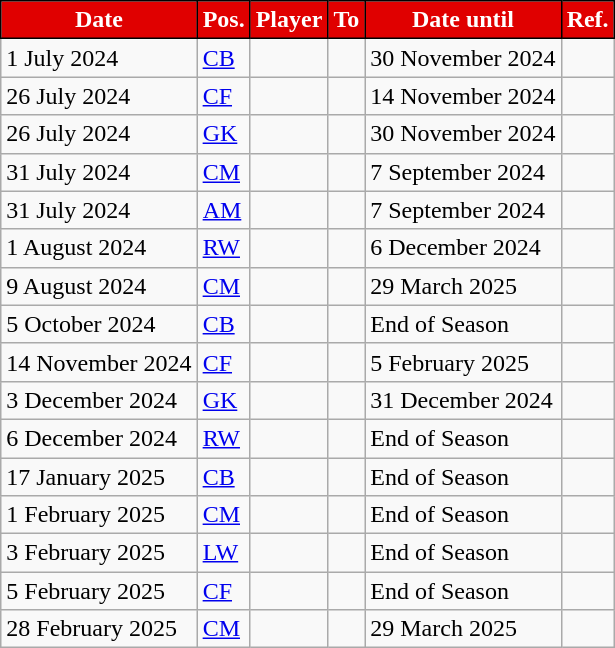<table class="wikitable plainrowheaders sortable">
<tr>
<th style="background:#E00000;border:1px solid black;color:white">Date</th>
<th style="background:#E00000;border:1px solid black;color:white">Pos.</th>
<th style="background:#E00000;border:1px solid black;color:white">Player</th>
<th style="background:#E00000;border:1px solid black;color:white">To</th>
<th style="background:#E00000;border:1px solid black;color:white">Date until</th>
<th style="background:#E00000;border:1px solid black;color:white">Ref.</th>
</tr>
<tr>
<td>1 July 2024</td>
<td><a href='#'>CB</a></td>
<td></td>
<td></td>
<td>30 November 2024</td>
<td></td>
</tr>
<tr>
<td>26 July 2024</td>
<td><a href='#'>CF</a></td>
<td></td>
<td></td>
<td>14 November 2024</td>
<td></td>
</tr>
<tr>
<td>26 July 2024</td>
<td><a href='#'>GK</a></td>
<td></td>
<td></td>
<td>30 November 2024</td>
<td></td>
</tr>
<tr>
<td>31 July 2024</td>
<td><a href='#'>CM</a></td>
<td></td>
<td></td>
<td>7 September 2024</td>
<td></td>
</tr>
<tr>
<td>31 July 2024</td>
<td><a href='#'>AM</a></td>
<td></td>
<td></td>
<td>7 September 2024</td>
<td></td>
</tr>
<tr>
<td>1 August 2024</td>
<td><a href='#'>RW</a></td>
<td></td>
<td></td>
<td>6 December 2024</td>
<td></td>
</tr>
<tr>
<td>9 August 2024</td>
<td><a href='#'>CM</a></td>
<td></td>
<td></td>
<td>29 March 2025</td>
<td></td>
</tr>
<tr>
<td>5 October 2024</td>
<td><a href='#'>CB</a></td>
<td></td>
<td></td>
<td>End of Season</td>
<td></td>
</tr>
<tr>
<td>14 November 2024</td>
<td><a href='#'>CF</a></td>
<td></td>
<td></td>
<td>5 February 2025</td>
<td></td>
</tr>
<tr>
<td>3 December 2024</td>
<td><a href='#'>GK</a></td>
<td></td>
<td></td>
<td>31 December 2024</td>
<td></td>
</tr>
<tr>
<td>6 December 2024</td>
<td><a href='#'>RW</a></td>
<td></td>
<td></td>
<td>End of Season</td>
<td></td>
</tr>
<tr>
<td>17 January 2025</td>
<td><a href='#'>CB</a></td>
<td></td>
<td></td>
<td>End of Season</td>
<td></td>
</tr>
<tr>
<td>1 February 2025</td>
<td><a href='#'>CM</a></td>
<td></td>
<td></td>
<td>End of Season</td>
<td></td>
</tr>
<tr>
<td>3 February 2025</td>
<td><a href='#'>LW</a></td>
<td></td>
<td></td>
<td>End of Season</td>
<td></td>
</tr>
<tr>
<td>5 February 2025</td>
<td><a href='#'>CF</a></td>
<td></td>
<td></td>
<td>End of Season</td>
<td></td>
</tr>
<tr>
<td>28 February 2025</td>
<td><a href='#'>CM</a></td>
<td></td>
<td></td>
<td>29 March 2025</td>
<td></td>
</tr>
</table>
